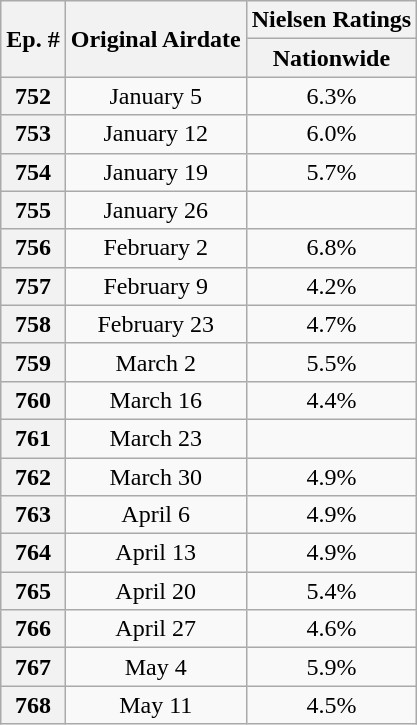<table class="wikitable" style="text-align:center;">
<tr>
<th rowspan=2>Ep. #</th>
<th rowspan=2>Original Airdate</th>
<th colspan=1><strong>Nielsen Ratings</strong></th>
</tr>
<tr>
<th colspan=1><strong>Nationwide</strong></th>
</tr>
<tr>
<th>752</th>
<td>January 5</td>
<td>6.3%</td>
</tr>
<tr>
<th>753</th>
<td>January 12</td>
<td>6.0%</td>
</tr>
<tr>
<th>754</th>
<td>January 19</td>
<td>5.7%</td>
</tr>
<tr>
<th>755</th>
<td>January 26</td>
<td></td>
</tr>
<tr>
<th>756</th>
<td>February 2</td>
<td>6.8%</td>
</tr>
<tr>
<th>757</th>
<td>February 9</td>
<td>4.2%</td>
</tr>
<tr>
<th>758</th>
<td>February 23</td>
<td>4.7%</td>
</tr>
<tr>
<th>759</th>
<td>March 2</td>
<td>5.5%</td>
</tr>
<tr>
<th>760</th>
<td>March 16</td>
<td>4.4%</td>
</tr>
<tr>
<th>761</th>
<td>March 23</td>
<td></td>
</tr>
<tr>
<th>762</th>
<td>March 30</td>
<td>4.9%</td>
</tr>
<tr>
<th>763</th>
<td>April 6</td>
<td>4.9%</td>
</tr>
<tr>
<th>764</th>
<td>April 13</td>
<td>4.9%</td>
</tr>
<tr>
<th>765</th>
<td>April 20</td>
<td>5.4%</td>
</tr>
<tr>
<th>766</th>
<td>April 27</td>
<td>4.6%</td>
</tr>
<tr>
<th>767</th>
<td>May 4</td>
<td>5.9%</td>
</tr>
<tr>
<th>768</th>
<td>May 11</td>
<td>4.5%</td>
</tr>
</table>
